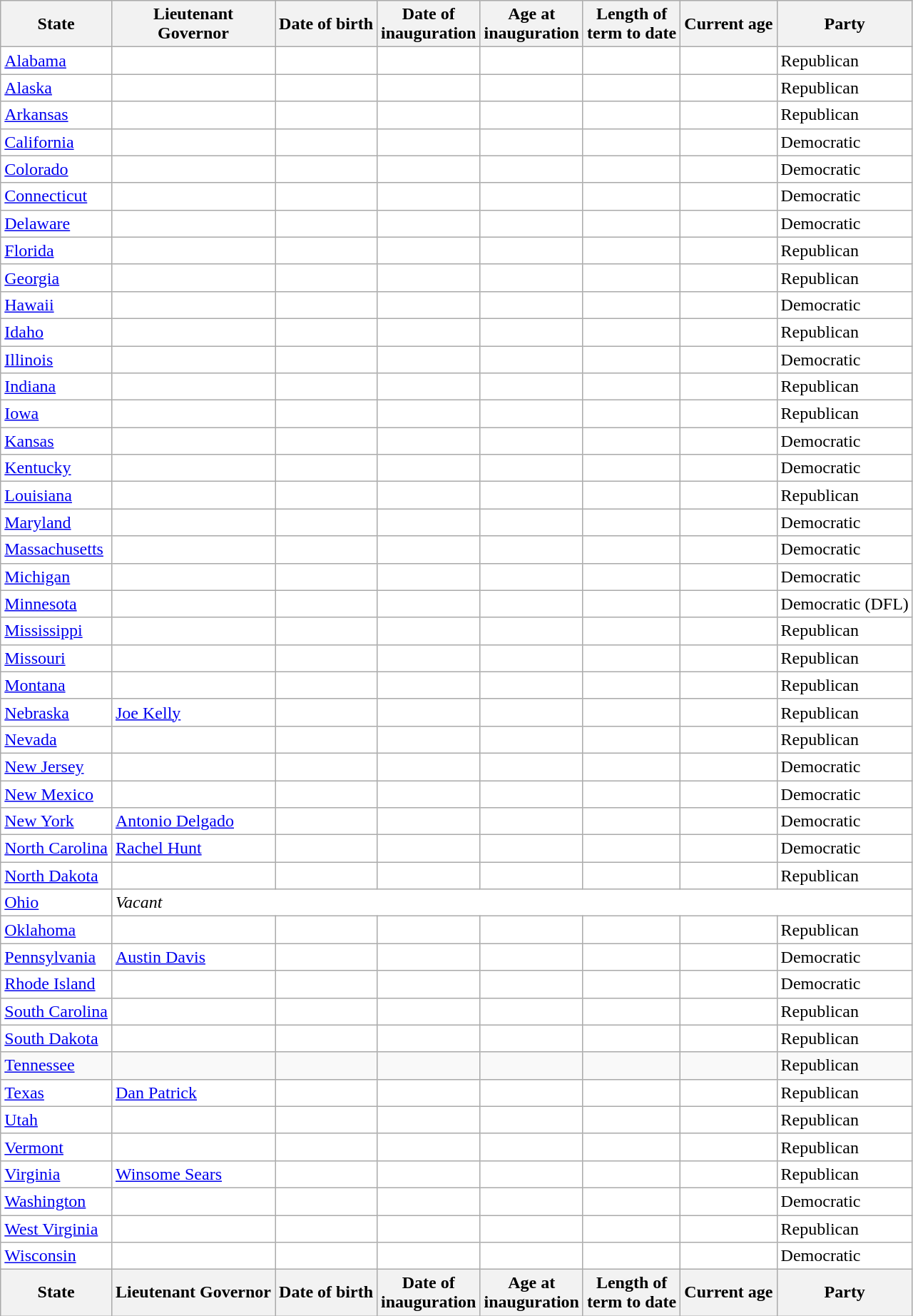<table class="sortable wikitable">
<tr>
<th>State<br></th>
<th>Lieutenant<br>Governor<br></th>
<th>Date of birth<br></th>
<th>Date of<br>inauguration</th>
<th>Age at<br>inauguration</th>
<th>Length of<br>term to date</th>
<th>Current age<br></th>
<th>Party</th>
</tr>
<tr style="text-align:left; background:#fff;">
<td><a href='#'>Alabama</a></td>
<td></td>
<td></td>
<td></td>
<td></td>
<td></td>
<td></td>
<td>Republican</td>
</tr>
<tr style="text-align:left; background:#fff;">
<td><a href='#'>Alaska</a></td>
<td></td>
<td></td>
<td></td>
<td></td>
<td></td>
<td></td>
<td>Republican</td>
</tr>
<tr style="text-align:left; background:#fff;">
<td><a href='#'>Arkansas</a></td>
<td></td>
<td></td>
<td></td>
<td></td>
<td></td>
<td></td>
<td>Republican</td>
</tr>
<tr style="text-align:left; background:#fff;">
<td><a href='#'>California</a></td>
<td></td>
<td></td>
<td></td>
<td></td>
<td></td>
<td></td>
<td>Democratic</td>
</tr>
<tr style="text-align:left; background:#fff;">
<td><a href='#'>Colorado</a></td>
<td></td>
<td></td>
<td></td>
<td></td>
<td></td>
<td></td>
<td>Democratic</td>
</tr>
<tr style="text-align:left; background:#fff;">
<td><a href='#'>Connecticut</a></td>
<td></td>
<td></td>
<td></td>
<td></td>
<td></td>
<td></td>
<td>Democratic</td>
</tr>
<tr style="text-align:left; background:#fff;">
<td><a href='#'>Delaware</a></td>
<td></td>
<td></td>
<td></td>
<td></td>
<td></td>
<td></td>
<td>Democratic</td>
</tr>
<tr style="text-align:left; background:#fff;">
<td><a href='#'>Florida</a></td>
<td></td>
<td></td>
<td></td>
<td></td>
<td></td>
<td></td>
<td>Republican</td>
</tr>
<tr style="text-align:left; background:#fff;">
<td><a href='#'>Georgia</a></td>
<td></td>
<td></td>
<td></td>
<td></td>
<td></td>
<td></td>
<td>Republican</td>
</tr>
<tr style="text-align:left; background:#fff;">
<td><a href='#'>Hawaii</a></td>
<td></td>
<td></td>
<td></td>
<td></td>
<td></td>
<td></td>
<td>Democratic</td>
</tr>
<tr style="text-align:left; background:#fff;">
<td><a href='#'>Idaho</a></td>
<td></td>
<td></td>
<td></td>
<td></td>
<td></td>
<td></td>
<td>Republican</td>
</tr>
<tr style="text-align:left; background:#fff;">
<td><a href='#'>Illinois</a></td>
<td></td>
<td></td>
<td></td>
<td></td>
<td></td>
<td></td>
<td>Democratic</td>
</tr>
<tr style="text-align:left; background:#fff;">
<td><a href='#'>Indiana</a></td>
<td></td>
<td></td>
<td></td>
<td></td>
<td></td>
<td></td>
<td>Republican</td>
</tr>
<tr style="text-align:left; background:#fff;">
<td><a href='#'>Iowa</a></td>
<td></td>
<td></td>
<td></td>
<td></td>
<td></td>
<td></td>
<td>Republican</td>
</tr>
<tr style="text-align:left; background:#fff;">
<td><a href='#'>Kansas</a></td>
<td></td>
<td></td>
<td></td>
<td></td>
<td></td>
<td></td>
<td>Democratic</td>
</tr>
<tr style="text-align:left; background:#fff;">
<td><a href='#'>Kentucky</a></td>
<td></td>
<td></td>
<td></td>
<td></td>
<td></td>
<td></td>
<td>Democratic</td>
</tr>
<tr style="text-align:left; background:#fff;">
<td><a href='#'>Louisiana</a></td>
<td></td>
<td></td>
<td></td>
<td></td>
<td></td>
<td></td>
<td>Republican</td>
</tr>
<tr style="text-align:left; background:#fff;">
<td><a href='#'>Maryland</a></td>
<td></td>
<td></td>
<td></td>
<td></td>
<td></td>
<td></td>
<td>Democratic</td>
</tr>
<tr style="text-align:left; background:#fff;">
<td><a href='#'>Massachusetts</a></td>
<td></td>
<td></td>
<td></td>
<td></td>
<td></td>
<td></td>
<td>Democratic</td>
</tr>
<tr style="text-align:left; background:#fff;">
<td><a href='#'>Michigan</a></td>
<td></td>
<td></td>
<td></td>
<td></td>
<td></td>
<td></td>
<td>Democratic</td>
</tr>
<tr style="text-align:left; background:#fff;">
<td><a href='#'>Minnesota</a></td>
<td></td>
<td></td>
<td></td>
<td></td>
<td></td>
<td></td>
<td>Democratic (DFL)</td>
</tr>
<tr style="text-align:left; background:#fff;">
<td><a href='#'>Mississippi</a></td>
<td></td>
<td></td>
<td></td>
<td></td>
<td></td>
<td></td>
<td>Republican</td>
</tr>
<tr style="text-align:left; background:#fff;">
<td><a href='#'>Missouri</a></td>
<td></td>
<td></td>
<td></td>
<td></td>
<td></td>
<td></td>
<td>Republican</td>
</tr>
<tr style="text-align:left; background:#fff;">
<td><a href='#'>Montana</a></td>
<td></td>
<td></td>
<td></td>
<td></td>
<td></td>
<td></td>
<td>Republican</td>
</tr>
<tr style="text-align:left; background:#fff;">
<td><a href='#'>Nebraska</a></td>
<td><a href='#'>Joe Kelly</a></td>
<td></td>
<td></td>
<td></td>
<td></td>
<td></td>
<td>Republican</td>
</tr>
<tr style="text-align:left; background:#fff;">
<td><a href='#'>Nevada</a></td>
<td></td>
<td></td>
<td></td>
<td></td>
<td></td>
<td></td>
<td>Republican</td>
</tr>
<tr style="text-align:left; background:#fff;">
<td><a href='#'>New Jersey</a></td>
<td></td>
<td></td>
<td></td>
<td></td>
<td></td>
<td></td>
<td>Democratic</td>
</tr>
<tr style="text-align:left; background:#fff;">
<td><a href='#'>New Mexico</a></td>
<td></td>
<td></td>
<td></td>
<td></td>
<td></td>
<td></td>
<td>Democratic</td>
</tr>
<tr style="text-align:left; background:#fff;">
<td><a href='#'>New York</a></td>
<td><a href='#'>Antonio Delgado</a></td>
<td></td>
<td></td>
<td></td>
<td></td>
<td></td>
<td>Democratic</td>
</tr>
<tr style="text-align:left; background:#fff;">
<td><a href='#'>North Carolina</a></td>
<td><a href='#'>Rachel Hunt</a></td>
<td></td>
<td></td>
<td></td>
<td></td>
<td></td>
<td>Democratic</td>
</tr>
<tr style="text-align:left; background:#fff;">
<td><a href='#'>North Dakota</a></td>
<td></td>
<td></td>
<td></td>
<td></td>
<td></td>
<td></td>
<td>Republican</td>
</tr>
<tr style="text-align:left; background:#fff;">
<td><a href='#'>Ohio</a></td>
<td colspan="7"><em>Vacant</em></td>
</tr>
<tr style="text-align:left; background:#fff;">
<td><a href='#'>Oklahoma</a></td>
<td></td>
<td></td>
<td></td>
<td></td>
<td></td>
<td></td>
<td>Republican</td>
</tr>
<tr style="text-align:left; background:#fff;">
<td><a href='#'>Pennsylvania</a></td>
<td><a href='#'>Austin Davis</a></td>
<td></td>
<td></td>
<td></td>
<td></td>
<td></td>
<td>Democratic</td>
</tr>
<tr style="text-align:left; background:#fff;">
<td><a href='#'>Rhode Island</a></td>
<td></td>
<td></td>
<td></td>
<td></td>
<td></td>
<td></td>
<td>Democratic</td>
</tr>
<tr style="text-align:left; background:#fff;">
<td><a href='#'>South Carolina</a></td>
<td></td>
<td></td>
<td></td>
<td></td>
<td></td>
<td></td>
<td>Republican</td>
</tr>
<tr style="text-align:left; background:#fff;">
<td><a href='#'>South Dakota</a></td>
<td></td>
<td></td>
<td></td>
<td></td>
<td></td>
<td></td>
<td>Republican</td>
</tr>
<tr>
<td><a href='#'>Tennessee</a></td>
<td></td>
<td></td>
<td></td>
<td></td>
<td></td>
<td></td>
<td>Republican</td>
</tr>
<tr style="text-align:left; background:#fff;">
<td><a href='#'>Texas</a></td>
<td><a href='#'>Dan Patrick</a></td>
<td></td>
<td></td>
<td></td>
<td></td>
<td></td>
<td>Republican</td>
</tr>
<tr style="text-align:left; background:#fff;">
<td><a href='#'>Utah</a></td>
<td></td>
<td></td>
<td></td>
<td></td>
<td></td>
<td></td>
<td>Republican</td>
</tr>
<tr style="text-align:left; background:#fff;">
<td><a href='#'>Vermont</a></td>
<td></td>
<td></td>
<td></td>
<td></td>
<td></td>
<td></td>
<td>Republican</td>
</tr>
<tr style="text-align:left; background:#fff;">
<td><a href='#'>Virginia</a></td>
<td><a href='#'>Winsome Sears</a></td>
<td></td>
<td></td>
<td></td>
<td></td>
<td></td>
<td>Republican</td>
</tr>
<tr style="text-align:left; background:#fff;">
<td><a href='#'>Washington</a></td>
<td></td>
<td></td>
<td></td>
<td></td>
<td></td>
<td></td>
<td>Democratic</td>
</tr>
<tr style="text-align:left; background:#fff;">
<td><a href='#'>West Virginia</a></td>
<td></td>
<td></td>
<td></td>
<td></td>
<td></td>
<td></td>
<td>Republican</td>
</tr>
<tr style="text-align:left; background:#fff;">
<td><a href='#'>Wisconsin</a></td>
<td></td>
<td></td>
<td></td>
<td></td>
<td></td>
<td></td>
<td>Democratic</td>
</tr>
<tr class="sortbottom" style="text-align:left">
<th>State</th>
<th>Lieutenant Governor</th>
<th>Date of birth</th>
<th>Date of<br>inauguration</th>
<th>Age at<br>inauguration</th>
<th>Length of<br>term to date</th>
<th>Current age</th>
<th>Party</th>
</tr>
</table>
